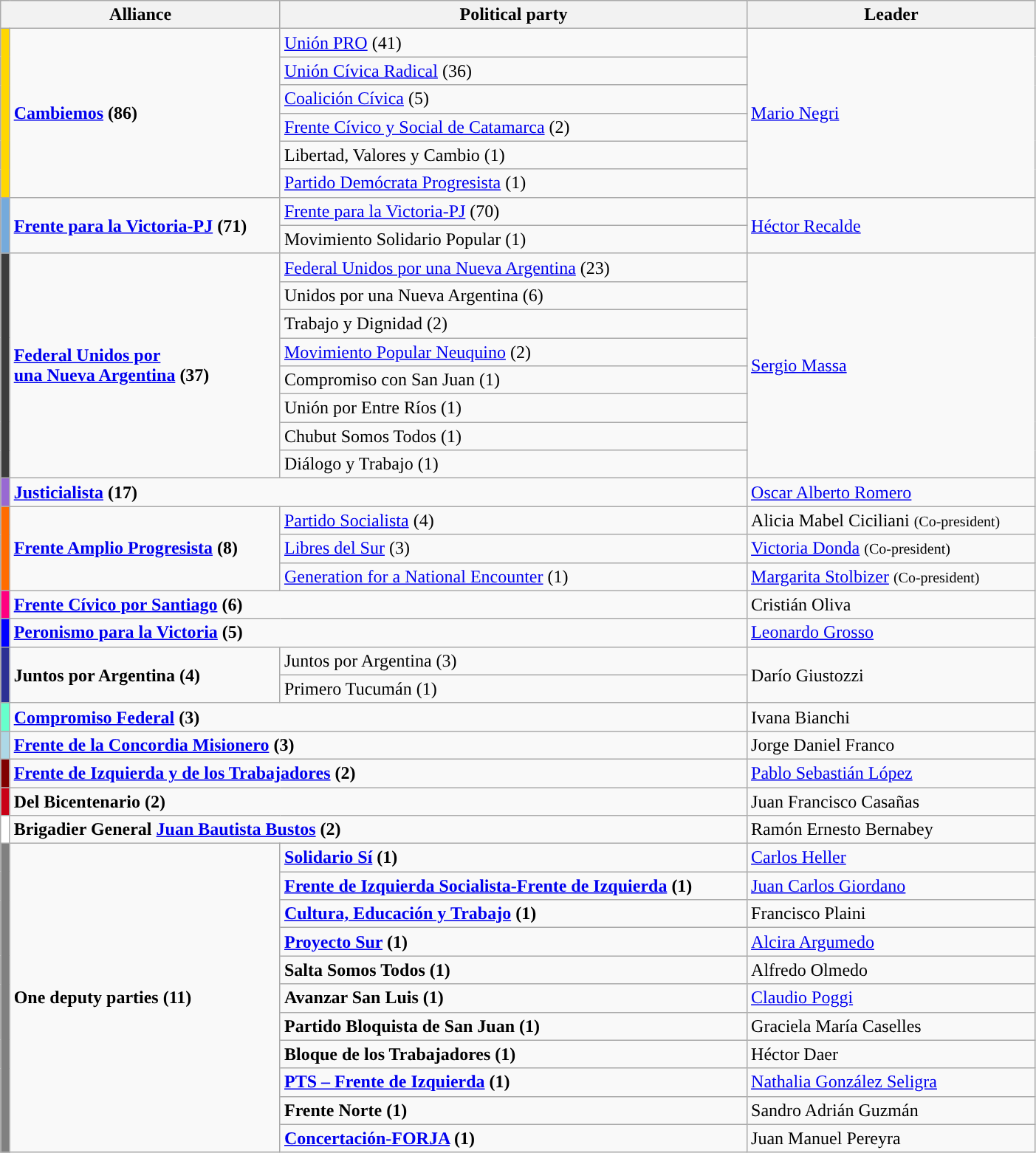<table class="wikitable" width="74%">
<tr>
<th colspan="2">Alliance</th>
<th>Political party</th>
<th>Leader</th>
</tr>
<tr>
<td rowspan=6 bgcolor=#FFD700></td>
<td rowspan=6><strong><a href='#'>Cambiemos</a> (86)</strong></td>
<td><a href='#'>Unión PRO</a> (41)</td>
<td rowspan=6><a href='#'>Mario Negri</a></td>
</tr>
<tr>
<td><a href='#'>Unión Cívica Radical</a> (36)</td>
</tr>
<tr>
<td><a href='#'>Coalición Cívica</a> (5)</td>
</tr>
<tr>
<td><a href='#'>Frente Cívico y Social de Catamarca</a> (2)</td>
</tr>
<tr>
<td>Libertad, Valores y Cambio (1)</td>
</tr>
<tr>
<td><a href='#'>Partido Demócrata Progresista</a> (1)</td>
</tr>
<tr>
<td rowspan=2 bgcolor=#75AADB></td>
<td rowspan=2><strong><a href='#'>Frente para la Victoria-PJ</a> (71)</strong></td>
<td><a href='#'>Frente para la Victoria-PJ</a> (70)</td>
<td rowspan=2><a href='#'>Héctor Recalde</a></td>
</tr>
<tr>
<td>Movimiento Solidario Popular (1)</td>
</tr>
<tr>
<td bgcolor=#3C3C3C rowspan=8></td>
<td rowspan=8><strong><a href='#'>Federal Unidos por<br>una Nueva Argentina</a>  (37)</strong></td>
<td><a href='#'>Federal Unidos por una Nueva Argentina</a> (23)</td>
<td rowspan=8><a href='#'>Sergio Massa</a></td>
</tr>
<tr>
<td>Unidos por una Nueva Argentina (6)</td>
</tr>
<tr>
<td>Trabajo y Dignidad (2)</td>
</tr>
<tr>
<td><a href='#'>Movimiento Popular Neuquino</a> (2)</td>
</tr>
<tr>
<td>Compromiso con San Juan (1)</td>
</tr>
<tr>
<td>Unión por Entre Ríos (1)</td>
</tr>
<tr>
<td>Chubut Somos Todos (1)</td>
</tr>
<tr>
<td>Diálogo y Trabajo (1)</td>
</tr>
<tr>
<td bgcolor=#9869d2></td>
<td colspan=2><strong><a href='#'>Justicialista</a> (17)</strong></td>
<td><a href='#'>Oscar Alberto Romero</a></td>
</tr>
<tr>
<td rowspan=3 bgcolor=#ff6c00></td>
<td rowspan=3><strong><a href='#'>Frente Amplio Progresista</a> (8)</strong></td>
<td><a href='#'>Partido Socialista</a> (4)</td>
<td>Alicia Mabel Ciciliani <small>(Co-president)</small></td>
</tr>
<tr>
<td><a href='#'>Libres del Sur</a> (3)</td>
<td><a href='#'>Victoria Donda</a> <small>(Co-president)</small></td>
</tr>
<tr>
<td><a href='#'>Generation for a National Encounter</a> (1)</td>
<td><a href='#'>Margarita Stolbizer</a> <small>(Co-president)</small></td>
</tr>
<tr>
<td bgcolor=#FF0080></td>
<td colspan=2><strong><a href='#'>Frente Cívico por Santiago</a> (6)</strong></td>
<td>Cristián Oliva</td>
</tr>
<tr>
<td bgcolor=blue></td>
<td colspan=2><strong><a href='#'>Peronismo para la Victoria</a> (5)</strong></td>
<td><a href='#'>Leonardo Grosso</a></td>
</tr>
<tr>
<td rowspan=2 bgcolor=#2B3094></td>
<td rowspan=2><strong>Juntos por Argentina (4)</strong></td>
<td>Juntos por Argentina (3)</td>
<td rowspan=2>Darío Giustozzi</td>
</tr>
<tr>
<td>Primero Tucumán (1)</td>
</tr>
<tr>
<td bgcolor=#66FFCC></td>
<td colspan=2><strong><a href='#'>Compromiso Federal</a> (3)</strong></td>
<td>Ivana Bianchi</td>
</tr>
<tr>
<td bgcolor=Lightblue></td>
<td colspan=2><strong><a href='#'>Frente de la Concordia Misionero</a> (3)</strong></td>
<td>Jorge Daniel Franco</td>
</tr>
<tr>
<td bgcolor=#800000></td>
<td colspan=2><strong><a href='#'>Frente de Izquierda y de los Trabajadores</a> (2)</strong></td>
<td><a href='#'>Pablo Sebastián López</a></td>
</tr>
<tr>
<td bgcolor=#C90016></td>
<td colspan=2><strong>Del Bicentenario (2)</strong></td>
<td>Juan Francisco Casañas</td>
</tr>
<tr>
<td bgcolor=white></td>
<td colspan=2><strong>Brigadier General <a href='#'>Juan Bautista Bustos</a> (2)</strong></td>
<td>Ramón Ernesto Bernabey</td>
</tr>
<tr>
<td rowspan=11 bgcolor=gray></td>
<td rowspan=11><strong>One deputy parties (11)</strong></td>
<td><strong><a href='#'>Solidario Sí</a> (1)</strong></td>
<td><a href='#'>Carlos Heller</a></td>
</tr>
<tr>
<td><strong><a href='#'>Frente de Izquierda Socialista-Frente de Izquierda</a> (1)</strong></td>
<td><a href='#'>Juan Carlos Giordano</a></td>
</tr>
<tr>
<td><strong><a href='#'>Cultura, Educación y Trabajo</a> (1)</strong></td>
<td>Francisco Plaini</td>
</tr>
<tr>
<td><strong><a href='#'>Proyecto Sur</a> (1)</strong></td>
<td><a href='#'>Alcira Argumedo</a></td>
</tr>
<tr>
<td><strong>Salta Somos Todos (1)</strong></td>
<td>Alfredo Olmedo</td>
</tr>
<tr>
<td><strong>Avanzar San Luis (1)</strong></td>
<td><a href='#'>Claudio Poggi</a></td>
</tr>
<tr>
<td><strong>Partido Bloquista de San Juan (1)</strong></td>
<td>Graciela María Caselles</td>
</tr>
<tr>
<td><strong>Bloque de los Trabajadores (1)</strong></td>
<td>Héctor Daer</td>
</tr>
<tr>
<td><strong><a href='#'>PTS – Frente de Izquierda</a> (1)</strong></td>
<td><a href='#'>Nathalia González Seligra</a></td>
</tr>
<tr>
<td><strong>Frente Norte (1)</strong></td>
<td>Sandro Adrián Guzmán</td>
</tr>
<tr>
<td><strong><a href='#'>Concertación-FORJA</a> (1)</strong></td>
<td>Juan Manuel Pereyra</td>
</tr>
</table>
